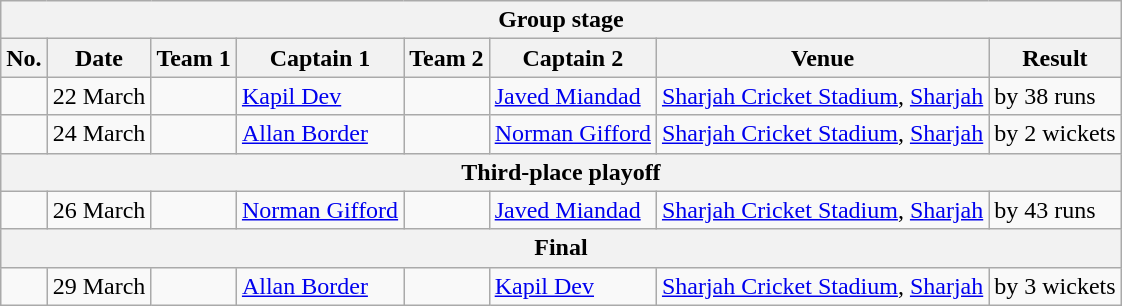<table class="wikitable">
<tr>
<th colspan="9">Group stage</th>
</tr>
<tr>
<th>No.</th>
<th>Date</th>
<th>Team 1</th>
<th>Captain 1</th>
<th>Team 2</th>
<th>Captain 2</th>
<th>Venue</th>
<th>Result</th>
</tr>
<tr>
<td></td>
<td>22 March</td>
<td></td>
<td><a href='#'>Kapil Dev</a></td>
<td></td>
<td><a href='#'>Javed Miandad</a></td>
<td><a href='#'>Sharjah Cricket Stadium</a>, <a href='#'>Sharjah</a></td>
<td> by 38 runs</td>
</tr>
<tr>
<td></td>
<td>24 March</td>
<td></td>
<td><a href='#'>Allan Border</a></td>
<td></td>
<td><a href='#'>Norman Gifford</a></td>
<td><a href='#'>Sharjah Cricket Stadium</a>, <a href='#'>Sharjah</a></td>
<td> by 2 wickets</td>
</tr>
<tr>
<th colspan="9">Third-place playoff</th>
</tr>
<tr>
<td></td>
<td>26 March</td>
<td></td>
<td><a href='#'>Norman Gifford</a></td>
<td></td>
<td><a href='#'>Javed Miandad</a></td>
<td><a href='#'>Sharjah Cricket Stadium</a>, <a href='#'>Sharjah</a></td>
<td> by 43 runs</td>
</tr>
<tr>
<th colspan="9">Final</th>
</tr>
<tr>
<td></td>
<td>29 March</td>
<td></td>
<td><a href='#'>Allan Border</a></td>
<td></td>
<td><a href='#'>Kapil Dev</a></td>
<td><a href='#'>Sharjah Cricket Stadium</a>, <a href='#'>Sharjah</a></td>
<td> by 3 wickets</td>
</tr>
</table>
